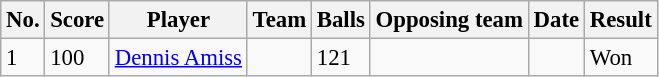<table class="wikitable sortable" style="font-size:95%">
<tr>
<th>No.</th>
<th>Score</th>
<th>Player</th>
<th>Team</th>
<th>Balls</th>
<th>Opposing team</th>
<th>Date</th>
<th>Result</th>
</tr>
<tr>
<td>1</td>
<td>100</td>
<td><a href='#'>Dennis Amiss</a></td>
<td></td>
<td> 121</td>
<td></td>
<td></td>
<td>Won</td>
</tr>
</table>
